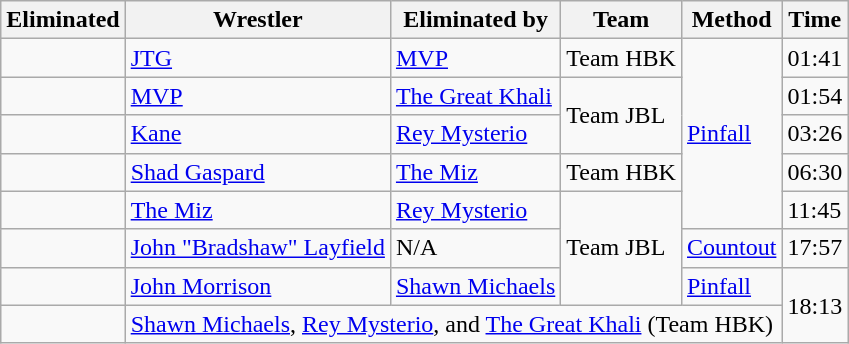<table class="wikitable sortable">
<tr>
<th>Eliminated</th>
<th>Wrestler</th>
<th>Eliminated by</th>
<th>Team</th>
<th>Method</th>
<th>Time</th>
</tr>
<tr>
<td></td>
<td><a href='#'>JTG</a></td>
<td><a href='#'>MVP</a></td>
<td>Team HBK</td>
<td rowspan=5><a href='#'>Pinfall</a></td>
<td>01:41</td>
</tr>
<tr>
<td></td>
<td><a href='#'>MVP</a></td>
<td><a href='#'>The Great Khali</a></td>
<td rowspan=2>Team JBL</td>
<td>01:54</td>
</tr>
<tr>
<td></td>
<td><a href='#'>Kane</a></td>
<td><a href='#'>Rey Mysterio</a></td>
<td>03:26</td>
</tr>
<tr>
<td></td>
<td><a href='#'>Shad Gaspard</a></td>
<td><a href='#'>The Miz</a></td>
<td>Team HBK</td>
<td>06:30</td>
</tr>
<tr>
<td></td>
<td><a href='#'>The Miz</a></td>
<td><a href='#'>Rey Mysterio</a></td>
<td rowspan=3>Team JBL</td>
<td>11:45</td>
</tr>
<tr>
<td></td>
<td><a href='#'>John "Bradshaw" Layfield</a></td>
<td>N/A</td>
<td><a href='#'>Countout</a></td>
<td>17:57</td>
</tr>
<tr>
<td></td>
<td><a href='#'>John Morrison</a></td>
<td><a href='#'>Shawn Michaels</a></td>
<td><a href='#'>Pinfall</a></td>
<td rowspan=2>18:13</td>
</tr>
<tr>
<td></td>
<td colspan="4"><a href='#'>Shawn Michaels</a>, <a href='#'>Rey Mysterio</a>, and <a href='#'>The Great Khali</a> (Team HBK)</td>
</tr>
</table>
